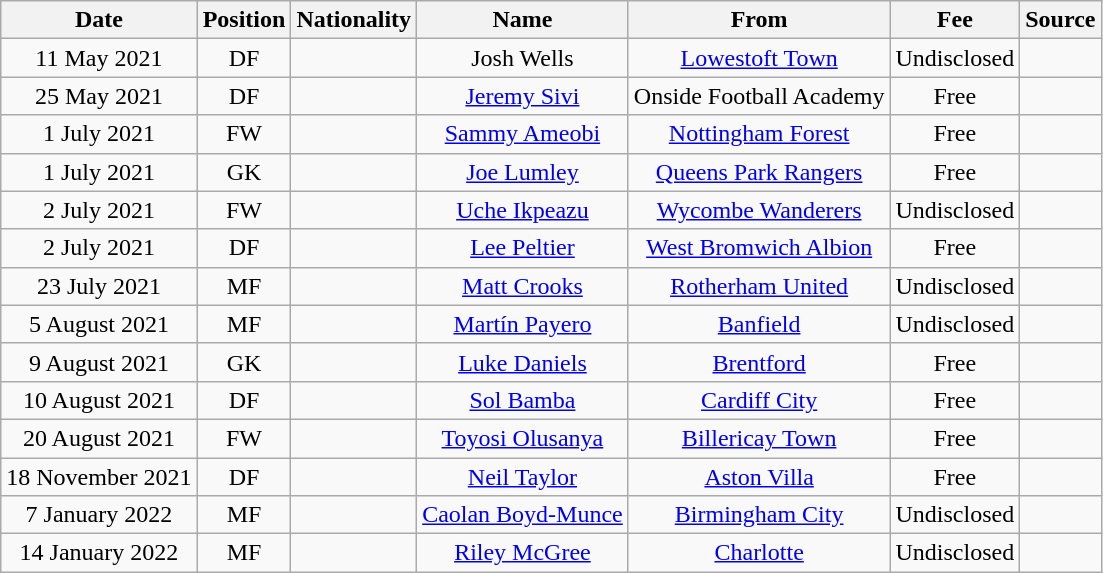<table class="wikitable" style="text-align:center;">
<tr>
<th scope="col">Date</th>
<th scope="col">Position</th>
<th scope="col">Nationality</th>
<th scope="col">Name</th>
<th scope="col">From</th>
<th scope="col">Fee</th>
<th scope="col">Source</th>
</tr>
<tr>
<td>11 May 2021</td>
<td>DF</td>
<td></td>
<td>Josh Wells</td>
<td><a href='#'>Lowestoft Town</a></td>
<td>Undisclosed</td>
<td></td>
</tr>
<tr>
<td>25 May 2021</td>
<td>DF</td>
<td></td>
<td><a href='#'>Jeremy Sivi</a></td>
<td>Onside Football Academy</td>
<td>Free</td>
<td></td>
</tr>
<tr>
<td>1 July 2021</td>
<td>FW</td>
<td></td>
<td><a href='#'>Sammy Ameobi</a></td>
<td><a href='#'>Nottingham Forest</a></td>
<td>Free</td>
<td></td>
</tr>
<tr>
<td>1 July 2021</td>
<td>GK</td>
<td></td>
<td><a href='#'>Joe Lumley</a></td>
<td><a href='#'>Queens Park Rangers</a></td>
<td>Free</td>
<td></td>
</tr>
<tr>
<td>2 July 2021</td>
<td>FW</td>
<td></td>
<td><a href='#'>Uche Ikpeazu</a></td>
<td><a href='#'>Wycombe Wanderers</a></td>
<td>Undisclosed</td>
<td></td>
</tr>
<tr>
<td>2 July 2021</td>
<td>DF</td>
<td></td>
<td><a href='#'>Lee Peltier</a></td>
<td><a href='#'>West Bromwich Albion</a></td>
<td>Free</td>
<td></td>
</tr>
<tr>
<td>23 July 2021</td>
<td>MF</td>
<td></td>
<td><a href='#'>Matt Crooks</a></td>
<td><a href='#'>Rotherham United</a></td>
<td>Undisclosed</td>
<td></td>
</tr>
<tr>
<td>5 August 2021</td>
<td>MF</td>
<td></td>
<td><a href='#'>Martín Payero</a></td>
<td><a href='#'>Banfield</a></td>
<td>Undisclosed</td>
<td></td>
</tr>
<tr>
<td>9 August 2021</td>
<td>GK</td>
<td></td>
<td><a href='#'>Luke Daniels</a></td>
<td><a href='#'>Brentford</a></td>
<td>Free</td>
<td></td>
</tr>
<tr>
<td>10 August 2021</td>
<td>DF</td>
<td></td>
<td><a href='#'>Sol Bamba</a></td>
<td><a href='#'>Cardiff City</a></td>
<td>Free</td>
<td></td>
</tr>
<tr>
<td>20 August 2021</td>
<td>FW</td>
<td></td>
<td><a href='#'>Toyosi Olusanya</a></td>
<td><a href='#'>Billericay Town</a></td>
<td>Free</td>
<td></td>
</tr>
<tr>
<td>18 November 2021</td>
<td>DF</td>
<td></td>
<td><a href='#'>Neil Taylor</a></td>
<td><a href='#'>Aston Villa</a></td>
<td>Free</td>
<td></td>
</tr>
<tr>
<td>7 January 2022</td>
<td>MF</td>
<td></td>
<td><a href='#'>Caolan Boyd-Munce</a></td>
<td><a href='#'>Birmingham City</a></td>
<td>Undisclosed</td>
<td></td>
</tr>
<tr>
<td>14 January 2022</td>
<td>MF</td>
<td></td>
<td><a href='#'>Riley McGree</a></td>
<td><a href='#'>Charlotte</a></td>
<td>Undisclosed</td>
<td></td>
</tr>
</table>
